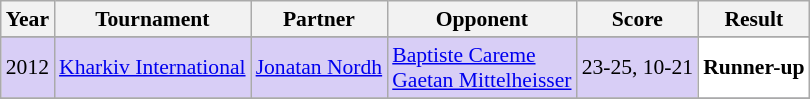<table class="sortable wikitable" style="font-size: 90%;">
<tr>
<th>Year</th>
<th>Tournament</th>
<th>Partner</th>
<th>Opponent</th>
<th>Score</th>
<th>Result</th>
</tr>
<tr>
</tr>
<tr style="background:#D8CEF6">
<td align="center">2012</td>
<td align="left"><a href='#'>Kharkiv International</a></td>
<td align="left"> <a href='#'>Jonatan Nordh</a></td>
<td align="left"> <a href='#'>Baptiste Careme</a><br> <a href='#'>Gaetan Mittelheisser</a></td>
<td align="left">23-25, 10-21</td>
<td style="text-align:left; background:white"> <strong>Runner-up</strong></td>
</tr>
<tr>
</tr>
</table>
